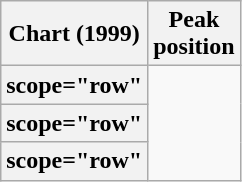<table class="wikitable sortable plainrowheaders">
<tr>
<th scope="col">Chart (1999)</th>
<th scope="col">Peak<br>position</th>
</tr>
<tr>
<th>scope="row" </th>
</tr>
<tr>
<th>scope="row" </th>
</tr>
<tr>
<th>scope="row" </th>
</tr>
</table>
